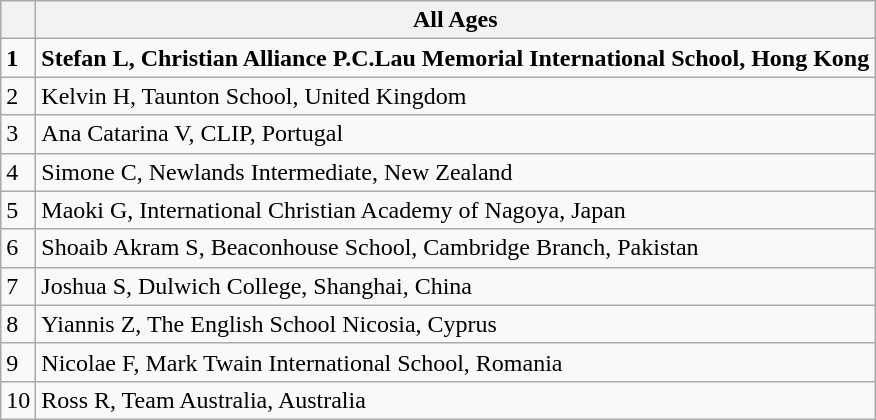<table class="wikitable sortable">
<tr>
<th></th>
<th><strong>All Ages</strong></th>
</tr>
<tr>
<td><strong>1</strong></td>
<td><strong>Stefan L, Christian Alliance P.C.Lau Memorial International School,  Hong Kong</strong></td>
</tr>
<tr>
<td>2</td>
<td>Kelvin H, Taunton School, United Kingdom</td>
</tr>
<tr>
<td>3</td>
<td>Ana Catarina V, CLIP, Portugal</td>
</tr>
<tr>
<td>4</td>
<td>Simone C, Newlands Intermediate, New Zealand</td>
</tr>
<tr>
<td>5</td>
<td>Maoki G, International Christian Academy of Nagoya, Japan</td>
</tr>
<tr>
<td>6</td>
<td>Shoaib Akram S, Beaconhouse School, Cambridge Branch, Pakistan</td>
</tr>
<tr>
<td>7</td>
<td>Joshua S, Dulwich College, Shanghai, China</td>
</tr>
<tr>
<td>8</td>
<td>Yiannis Z, The English School Nicosia, Cyprus</td>
</tr>
<tr>
<td>9</td>
<td>Nicolae F, Mark Twain International School, Romania</td>
</tr>
<tr>
<td>10</td>
<td>Ross R, Team Australia, Australia</td>
</tr>
</table>
